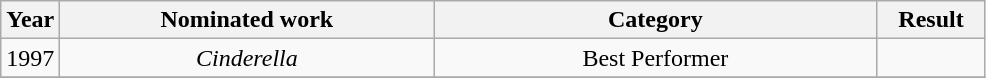<table class="wikitable sortable plainrowheaders" style="text-align:center;">
<tr>
<th style="width:6%;" scope="col">Year</th>
<th style="width:38%;" scope="col">Nominated work</th>
<th style="width:45%;" scope="col">Category</th>
<th style="width:11%;" scope="col">Result</th>
</tr>
<tr>
<td>1997</td>
<td><em>Cinderella</em></td>
<td>Best Performer</td>
<td></td>
</tr>
<tr>
</tr>
</table>
